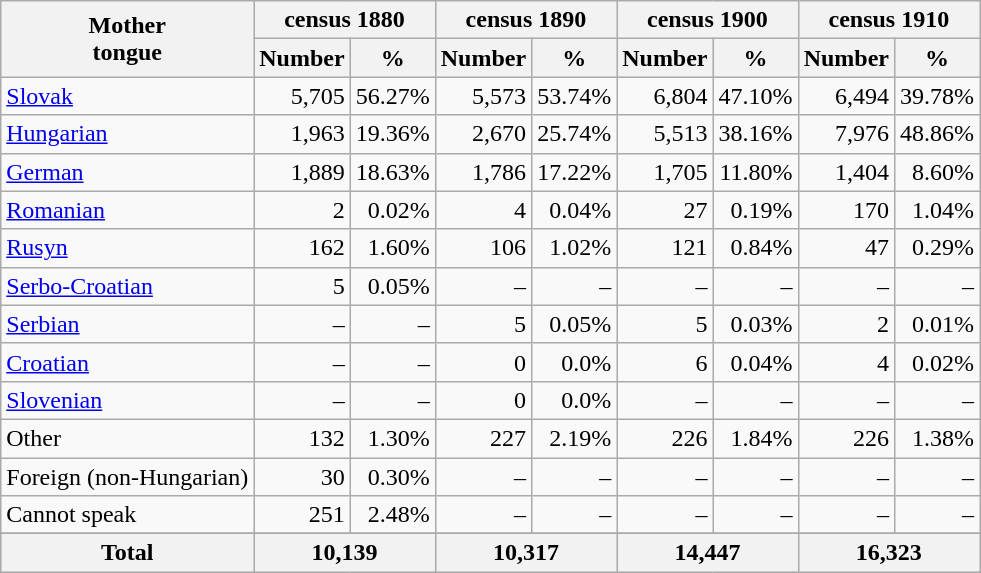<table class="wikitable">
<tr>
<th rowspan="2">Mother<br>tongue</th>
<th colspan="2">census 1880</th>
<th colspan="2">census 1890</th>
<th colspan="2">census 1900</th>
<th colspan="2">census 1910</th>
</tr>
<tr bgcolor="#e0e0e0">
<th>Number</th>
<th>%</th>
<th>Number</th>
<th>%</th>
<th>Number</th>
<th>%</th>
<th>Number</th>
<th>%</th>
</tr>
<tr>
<td><a href='#'>Slovak</a></td>
<td align="right">5,705</td>
<td align="right">56.27%</td>
<td align="right">5,573</td>
<td align="right">53.74%</td>
<td align="right">6,804</td>
<td align="right">47.10%</td>
<td align="right">6,494</td>
<td align="right">39.78%</td>
</tr>
<tr>
<td><a href='#'>Hungarian</a></td>
<td align="right">1,963</td>
<td align="right">19.36%</td>
<td align="right">2,670</td>
<td align="right">25.74%</td>
<td align="right">5,513</td>
<td align="right">38.16%</td>
<td align="right">7,976</td>
<td align="right">48.86%</td>
</tr>
<tr>
<td><a href='#'>German</a></td>
<td align="right">1,889</td>
<td align="right">18.63%</td>
<td align="right">1,786</td>
<td align="right">17.22%</td>
<td align="right">1,705</td>
<td align="right">11.80%</td>
<td align="right">1,404</td>
<td align="right">8.60%</td>
</tr>
<tr>
<td><a href='#'>Romanian</a></td>
<td align="right">2</td>
<td align="right">0.02%</td>
<td align="right">4</td>
<td align="right">0.04%</td>
<td align="right">27</td>
<td align="right">0.19%</td>
<td align="right">170</td>
<td align="right">1.04%</td>
</tr>
<tr>
<td><a href='#'>Rusyn</a></td>
<td align="right">162</td>
<td align="right">1.60%</td>
<td align="right">106</td>
<td align="right">1.02%</td>
<td align="right">121</td>
<td align="right">0.84%</td>
<td align="right">47</td>
<td align="right">0.29%</td>
</tr>
<tr>
<td><a href='#'>Serbo-Croatian</a></td>
<td align="right">5</td>
<td align="right">0.05%</td>
<td align="right">–</td>
<td align="right">–</td>
<td align="right">–</td>
<td align="right">–</td>
<td align="right">–</td>
<td align="right">–</td>
</tr>
<tr>
<td><a href='#'>Serbian</a></td>
<td align="right">–</td>
<td align="right">–</td>
<td align="right">5</td>
<td align="right">0.05%</td>
<td align="right">5</td>
<td align="right">0.03%</td>
<td align="right">2</td>
<td align="right">0.01%</td>
</tr>
<tr>
<td><a href='#'>Croatian</a></td>
<td align="right">–</td>
<td align="right">–</td>
<td align="right">0</td>
<td align="right">0.0%</td>
<td align="right">6</td>
<td align="right">0.04%</td>
<td align="right">4</td>
<td align="right">0.02%</td>
</tr>
<tr>
<td><a href='#'>Slovenian</a></td>
<td align="right">–</td>
<td align="right">–</td>
<td align="right">0</td>
<td align="right">0.0%</td>
<td align="right">–</td>
<td align="right">–</td>
<td align="right">–</td>
<td align="right">–</td>
</tr>
<tr>
<td>Other</td>
<td align="right">132</td>
<td align="right">1.30%</td>
<td align="right">227</td>
<td align="right">2.19%</td>
<td align="right">226</td>
<td align="right">1.84%</td>
<td align="right">226</td>
<td align="right">1.38%</td>
</tr>
<tr>
<td>Foreign (non-Hungarian)</td>
<td align="right">30</td>
<td align="right">0.30%</td>
<td align="right">–</td>
<td align="right">–</td>
<td align="right">–</td>
<td align="right">–</td>
<td align="right">–</td>
<td align="right">–</td>
</tr>
<tr>
<td>Cannot speak</td>
<td align="right">251</td>
<td align="right">2.48%</td>
<td align="right">–</td>
<td align="right">–</td>
<td align="right">–</td>
<td align="right">–</td>
<td align="right">–</td>
<td align="right">–</td>
</tr>
<tr>
</tr>
<tr bgcolor="#e0e0e0">
<th align="left">Total</th>
<th colspan="2">10,139</th>
<th colspan="2">10,317</th>
<th colspan="2">14,447</th>
<th colspan="2">16,323</th>
</tr>
</table>
